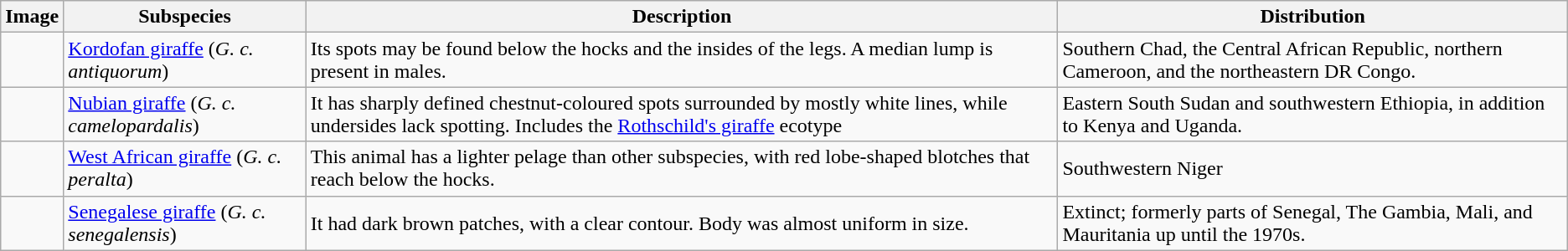<table class="wikitable ">
<tr>
<th>Image</th>
<th>Subspecies</th>
<th>Description</th>
<th>Distribution</th>
</tr>
<tr>
<td></td>
<td><a href='#'>Kordofan giraffe</a> (<em>G. c. antiquorum</em>)</td>
<td>Its spots may be found below the hocks and the insides of the legs. A median lump is present in males.</td>
<td>Southern Chad, the Central African Republic, northern Cameroon, and the northeastern DR Congo.</td>
</tr>
<tr>
<td></td>
<td><a href='#'>Nubian giraffe</a> (<em>G. c. camelopardalis</em>)</td>
<td>It has sharply defined chestnut-coloured spots surrounded by mostly white lines, while undersides lack spotting. Includes the <a href='#'>Rothschild's giraffe</a> ecotype</td>
<td>Eastern South Sudan and southwestern Ethiopia, in addition to Kenya and Uganda.</td>
</tr>
<tr>
<td></td>
<td><a href='#'>West African giraffe</a> (<em>G. c. peralta</em>)</td>
<td>This animal has a lighter pelage than other subspecies, with red lobe-shaped blotches that reach below the hocks.</td>
<td>Southwestern Niger</td>
</tr>
<tr>
<td></td>
<td><a href='#'>Senegalese giraffe</a> (<em>G. c. senegalensis</em>)</td>
<td>It had dark brown patches, with a clear contour. Body was almost uniform in size.</td>
<td>Extinct; formerly parts of Senegal, The Gambia, Mali, and Mauritania up until the 1970s.</td>
</tr>
</table>
